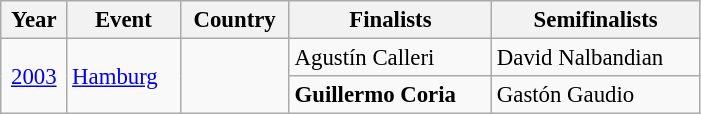<table class="wikitable nowrap" style="font-size: 95%; width: 467px">
<tr>
<th scope="col">Year</th>
<th scope="col">Event</th>
<th scope="col">Country</th>
<th scope="col">Finalists</th>
<th scope="col">Semifinalists</th>
</tr>
<tr>
<td rowspan="2" style="text-align:center"><a href='#'>2003</a></td>
<td rowspan="2"><a href='#'>Hamburg</a></td>
<td rowspan="2" style="text-align:center;"></td>
<td>Agustín Calleri</td>
<td>David Nalbandian</td>
</tr>
<tr>
<td><strong>Guillermo Coria</strong></td>
<td>Gastón Gaudio</td>
</tr>
</table>
